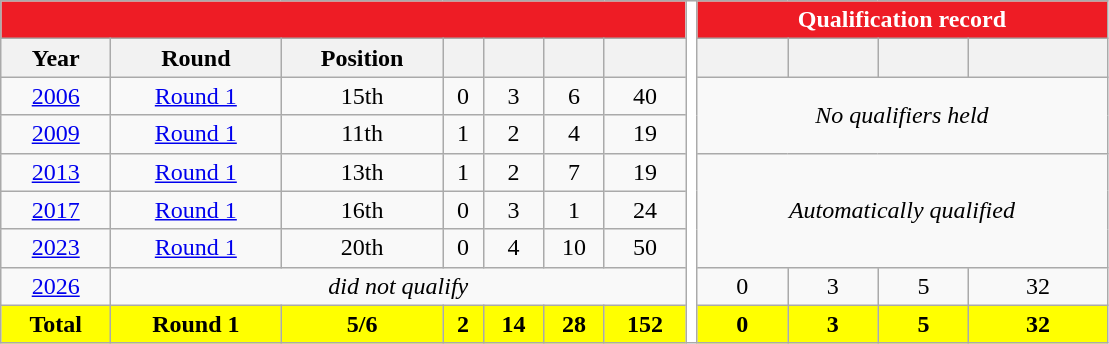<table class="wikitable" style="text-align: center;">
<tr>
<th style="background:#ee1c25ff;" colspan="7"><a href='#'></a></th>
<th style="background:white; width:1%;" rowspan="9"></th>
<th style="background:#ee1c25ff; color:#FFFFFF;" colspan="5">Qualification record</th>
</tr>
<tr>
<th>Year</th>
<th>Round</th>
<th>Position</th>
<th></th>
<th></th>
<th></th>
<th></th>
<th></th>
<th></th>
<th></th>
<th></th>
</tr>
<tr>
<td> <a href='#'>2006</a></td>
<td><a href='#'>Round 1</a></td>
<td>15th</td>
<td>0</td>
<td>3</td>
<td>6</td>
<td>40</td>
<td colspan=5 rowspan=2 align=center><em>No qualifiers held</em></td>
</tr>
<tr>
<td> <a href='#'>2009</a></td>
<td><a href='#'>Round 1</a></td>
<td>11th</td>
<td>1</td>
<td>2</td>
<td>4</td>
<td>19</td>
</tr>
<tr>
<td> <a href='#'>2013</a></td>
<td><a href='#'>Round 1</a></td>
<td>13th</td>
<td>1</td>
<td>2</td>
<td>7</td>
<td>19</td>
<td colspan=5 rowspan=3 align=center><em>Automatically qualified</em></td>
</tr>
<tr>
<td> <a href='#'>2017</a></td>
<td><a href='#'>Round 1</a></td>
<td>16th</td>
<td>0</td>
<td>3</td>
<td>1</td>
<td>24</td>
</tr>
<tr>
<td> <a href='#'>2023</a></td>
<td><a href='#'>Round 1</a></td>
<td>20th</td>
<td>0</td>
<td>4</td>
<td>10</td>
<td>50</td>
</tr>
<tr>
<td><a href='#'>2026</a></td>
<td colspan=6 align=center><em>did not qualify</em></td>
<td>0</td>
<td>3</td>
<td>5</td>
<td>32</td>
</tr>
<tr>
<th style="color:black; background:#ffff00ff;"><strong>Total</strong></th>
<th style="color:black; background:#ffff00ff;"><strong>Round 1</strong></th>
<th style="color:black; background:#ffff00ff;"><strong>5/6</strong></th>
<th style="color:black; background:#ffff00ff;"><strong>2</strong></th>
<th style="color:black; background:#ffff00ff;"><strong>14</strong></th>
<th style="color:black; background:#ffff00ff;"><strong>28</strong></th>
<th style="color:black; background:#ffff00ff;"><strong>152</strong></th>
<th style="color:black; background:#ffff00ff;"><strong>0</strong></th>
<th style="color:black; background:#ffff00ff;"><strong>3</strong></th>
<th style="color:black; background:#ffff00ff;"><strong>5</strong></th>
<th style="color:black; background:#ffff00ff;"><strong>32</strong></th>
</tr>
</table>
